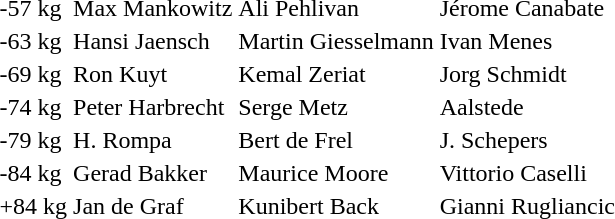<table>
<tr>
<td>-57 kg</td>
<td>Max Mankowitz </td>
<td>Ali Pehlivan </td>
<td>Jérome Canabate </td>
</tr>
<tr>
<td>-63 kg</td>
<td>Hansi Jaensch </td>
<td>Martin Giesselmann </td>
<td>Ivan Menes </td>
</tr>
<tr>
<td>-69 kg</td>
<td>Ron Kuyt </td>
<td>Kemal Zeriat </td>
<td>Jorg Schmidt </td>
</tr>
<tr>
<td>-74 kg</td>
<td>Peter Harbrecht </td>
<td>Serge Metz </td>
<td>Aalstede </td>
</tr>
<tr>
<td>-79 kg</td>
<td>H. Rompa </td>
<td>Bert de Frel </td>
<td>J. Schepers </td>
</tr>
<tr>
<td>-84 kg</td>
<td>Gerad Bakker </td>
<td>Maurice Moore </td>
<td>Vittorio Caselli </td>
</tr>
<tr>
<td>+84 kg</td>
<td>Jan de Graf </td>
<td>Kunibert Back </td>
<td>Gianni Rugliancic </td>
</tr>
<tr>
</tr>
</table>
